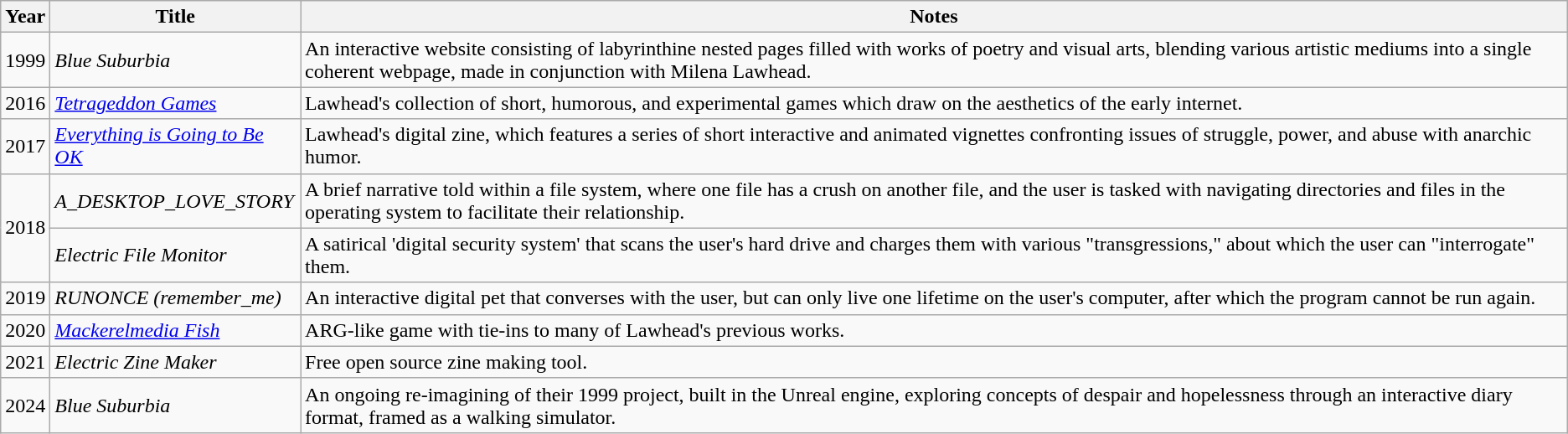<table class="wikitable">
<tr>
<th>Year</th>
<th>Title</th>
<th>Notes</th>
</tr>
<tr>
<td>1999</td>
<td><em>Blue Suburbia</em></td>
<td>An interactive website consisting of labyrinthine nested pages filled with works of poetry and visual arts, blending various artistic mediums into a single coherent webpage, made in conjunction with Milena Lawhead.</td>
</tr>
<tr>
<td>2016</td>
<td><em><a href='#'>Tetrageddon Games</a></em></td>
<td>Lawhead's collection of short, humorous, and experimental games which draw on the aesthetics of the early internet.</td>
</tr>
<tr>
<td>2017</td>
<td><em><a href='#'>Everything is Going to Be OK</a></em></td>
<td>Lawhead's digital zine, which features a series of short interactive and animated vignettes confronting issues of struggle, power, and abuse with anarchic humor.</td>
</tr>
<tr>
<td rowspan="2">2018</td>
<td><em>A_DESKTOP_LOVE_STORY</em></td>
<td>A brief narrative told within a file system, where one file has a crush on another file, and the user is tasked with navigating directories and files in the operating system to facilitate their relationship.</td>
</tr>
<tr>
<td><em>Electric File Monitor</em></td>
<td>A satirical 'digital security system' that scans the user's hard drive and charges them with various "transgressions," about which the user can "interrogate" them.</td>
</tr>
<tr>
<td>2019</td>
<td><em>RUNONCE (remember_me)</em></td>
<td>An interactive digital pet that converses with the user, but can only live one lifetime on the user's computer, after which the program cannot be run again.</td>
</tr>
<tr>
<td>2020</td>
<td><em><a href='#'>Mackerelmedia Fish</a></em></td>
<td>ARG-like game with tie-ins to many of Lawhead's previous works.</td>
</tr>
<tr>
<td>2021</td>
<td><em>Electric Zine Maker</em></td>
<td>Free open source zine making tool.</td>
</tr>
<tr>
<td>2024</td>
<td><em>Blue Suburbia</em></td>
<td>An ongoing re-imagining of their 1999 project, built in the Unreal engine, exploring concepts of despair and hopelessness through an interactive diary format, framed as a walking simulator.</td>
</tr>
</table>
